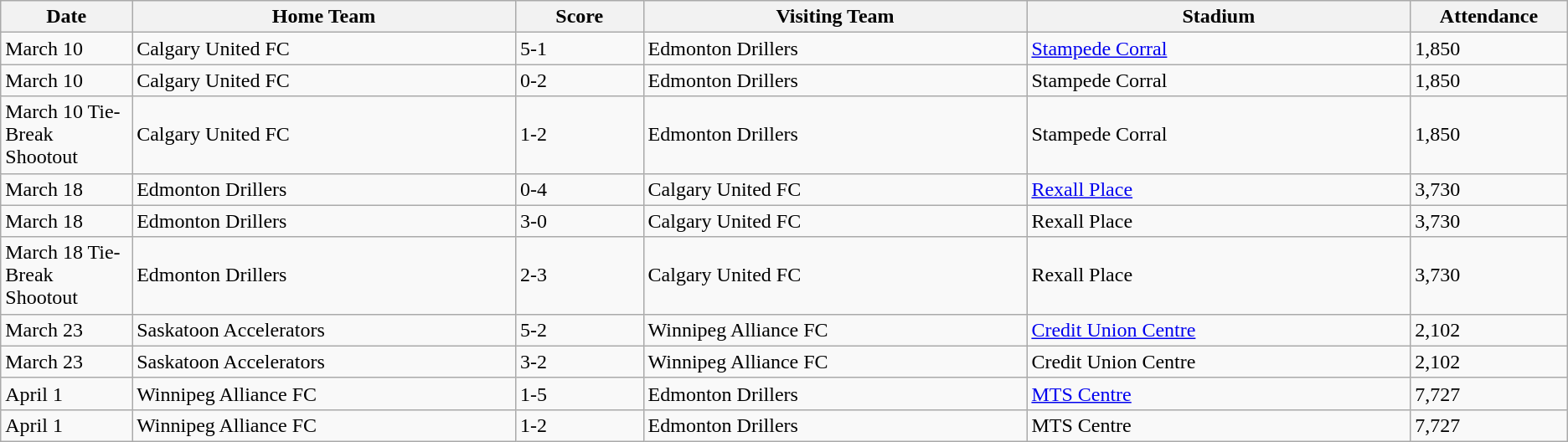<table class="wikitable">
<tr>
<th bgcolor="#DDDDFF" width="5%">Date</th>
<th bgcolor="#DDDDFF" width="15%">Home Team</th>
<th bgcolor="#DDDDFF" width="5%">Score</th>
<th bgcolor="#DDDDFF" width="15%">Visiting Team</th>
<th bgcolor="#DDDDFF" width="15%">Stadium</th>
<th bgcolor="#DDDDFF" width="5%">Attendance</th>
</tr>
<tr>
<td>March 10</td>
<td>Calgary United FC</td>
<td>5-1</td>
<td>Edmonton Drillers</td>
<td><a href='#'>Stampede Corral</a></td>
<td>1,850</td>
</tr>
<tr>
<td>March 10</td>
<td>Calgary United FC</td>
<td>0-2</td>
<td>Edmonton Drillers</td>
<td>Stampede Corral</td>
<td>1,850</td>
</tr>
<tr>
<td>March 10 Tie-Break Shootout</td>
<td>Calgary United FC</td>
<td>1-2</td>
<td>Edmonton Drillers</td>
<td>Stampede Corral</td>
<td>1,850</td>
</tr>
<tr>
<td>March 18</td>
<td>Edmonton Drillers</td>
<td>0-4</td>
<td>Calgary United FC</td>
<td><a href='#'>Rexall Place</a></td>
<td>3,730</td>
</tr>
<tr>
<td>March 18</td>
<td>Edmonton Drillers</td>
<td>3-0</td>
<td>Calgary United FC</td>
<td>Rexall Place</td>
<td>3,730</td>
</tr>
<tr>
<td>March 18 Tie-Break Shootout</td>
<td>Edmonton Drillers</td>
<td>2-3</td>
<td>Calgary United FC</td>
<td>Rexall Place</td>
<td>3,730</td>
</tr>
<tr>
<td>March 23</td>
<td>Saskatoon Accelerators</td>
<td>5-2</td>
<td>Winnipeg Alliance FC</td>
<td><a href='#'>Credit Union Centre</a></td>
<td>2,102</td>
</tr>
<tr>
<td>March 23</td>
<td>Saskatoon Accelerators</td>
<td>3-2</td>
<td>Winnipeg Alliance FC</td>
<td>Credit Union Centre</td>
<td>2,102</td>
</tr>
<tr>
<td>April 1</td>
<td>Winnipeg Alliance FC</td>
<td>1-5</td>
<td>Edmonton Drillers</td>
<td><a href='#'>MTS Centre</a></td>
<td>7,727</td>
</tr>
<tr>
<td>April 1</td>
<td>Winnipeg Alliance FC</td>
<td>1-2</td>
<td>Edmonton Drillers</td>
<td>MTS Centre</td>
<td>7,727</td>
</tr>
</table>
